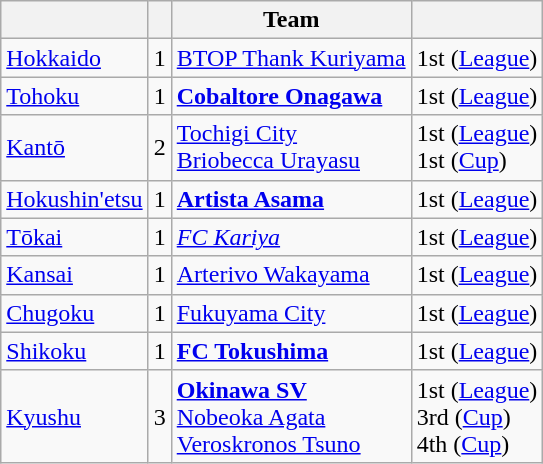<table class = "wikitable" style = "text-align:left">
<tr>
<th></th>
<th></th>
<th>Team</th>
<th></th>
</tr>
<tr>
<td><a href='#'>Hokkaido</a></td>
<td>1</td>
<td><a href='#'>BTOP Thank Kuriyama</a></td>
<td>1st (<a href='#'>League</a>)</td>
</tr>
<tr>
<td><a href='#'>Tohoku</a></td>
<td>1</td>
<td><strong><a href='#'>Cobaltore Onagawa</a></strong></td>
<td>1st (<a href='#'>League</a>)</td>
</tr>
<tr>
<td><a href='#'>Kantō</a></td>
<td>2</td>
<td><a href='#'>Tochigi City</a> <br> <a href='#'>Briobecca Urayasu</a></td>
<td>1st (<a href='#'>League</a>) <br> 1st (<a href='#'>Cup</a>)</td>
</tr>
<tr>
<td><a href='#'>Hokushin'etsu</a></td>
<td>1</td>
<td><strong><a href='#'>Artista Asama</a></strong></td>
<td>1st (<a href='#'>League</a>)</td>
</tr>
<tr>
<td><a href='#'>Tōkai</a></td>
<td>1</td>
<td><em><a href='#'>FC Kariya</a></em></td>
<td>1st (<a href='#'>League</a>)</td>
</tr>
<tr>
<td><a href='#'>Kansai</a></td>
<td>1</td>
<td><a href='#'>Arterivo Wakayama</a></td>
<td>1st (<a href='#'>League</a>)</td>
</tr>
<tr>
<td><a href='#'>Chugoku</a></td>
<td>1</td>
<td><a href='#'>Fukuyama City</a></td>
<td>1st (<a href='#'>League</a>)</td>
</tr>
<tr>
<td><a href='#'>Shikoku</a></td>
<td>1</td>
<td><strong><a href='#'>FC Tokushima</a></strong></td>
<td>1st (<a href='#'>League</a>)</td>
</tr>
<tr>
<td><a href='#'>Kyushu</a></td>
<td>3</td>
<td><strong><a href='#'>Okinawa SV</a></strong> <br> <a href='#'>Nobeoka Agata</a> <br> <a href='#'>Veroskronos Tsuno</a></td>
<td>1st (<a href='#'>League</a>) <br> 3rd (<a href='#'>Cup</a>) <br> 4th (<a href='#'>Cup</a>)</td>
</tr>
</table>
